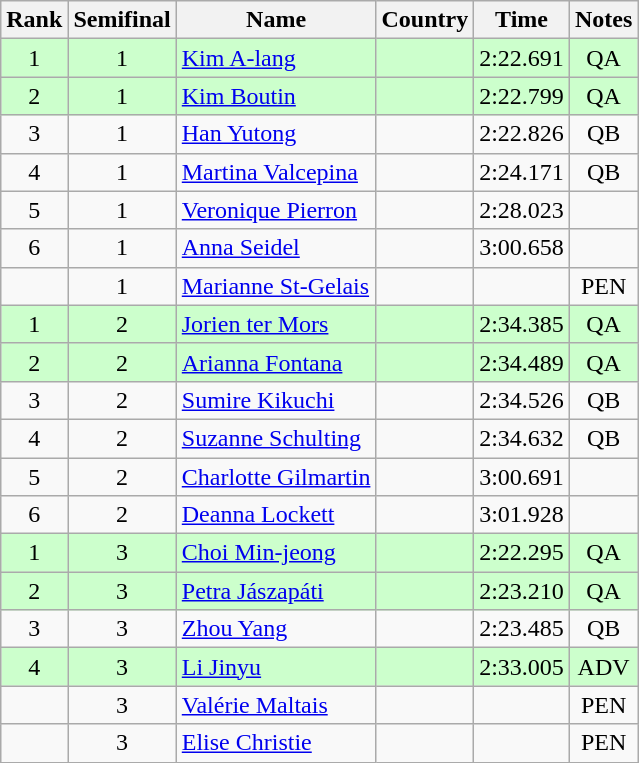<table class="wikitable sortable" style="text-align:center">
<tr>
<th>Rank</th>
<th>Semifinal</th>
<th>Name</th>
<th>Country</th>
<th>Time</th>
<th>Notes</th>
</tr>
<tr bgcolor=ccffcc>
<td>1</td>
<td>1</td>
<td align=left><a href='#'>Kim A-lang</a></td>
<td align="left"></td>
<td>2:22.691</td>
<td>QA</td>
</tr>
<tr bgcolor=ccffcc>
<td>2</td>
<td>1</td>
<td align=left><a href='#'>Kim Boutin</a></td>
<td align="left"></td>
<td>2:22.799</td>
<td>QA</td>
</tr>
<tr>
<td>3</td>
<td>1</td>
<td align=left><a href='#'>Han Yutong</a></td>
<td align="left"></td>
<td>2:22.826</td>
<td>QB</td>
</tr>
<tr>
<td>4</td>
<td>1</td>
<td align=left><a href='#'>Martina Valcepina</a></td>
<td align="left"></td>
<td>2:24.171</td>
<td>QB</td>
</tr>
<tr>
<td>5</td>
<td>1</td>
<td align=left><a href='#'>Veronique Pierron</a></td>
<td align="left"></td>
<td>2:28.023</td>
<td></td>
</tr>
<tr>
<td>6</td>
<td>1</td>
<td align=left><a href='#'>Anna Seidel</a></td>
<td align="left"></td>
<td>3:00.658</td>
<td></td>
</tr>
<tr>
<td></td>
<td>1</td>
<td align=left><a href='#'>Marianne St-Gelais</a></td>
<td align="left"></td>
<td></td>
<td>PEN</td>
</tr>
<tr bgcolor=ccffcc>
<td>1</td>
<td>2</td>
<td align=left><a href='#'>Jorien ter Mors</a></td>
<td align=left></td>
<td>2:34.385</td>
<td>QA</td>
</tr>
<tr bgcolor=ccffcc>
<td>2</td>
<td>2</td>
<td align=left><a href='#'>Arianna Fontana</a></td>
<td align=left></td>
<td>2:34.489</td>
<td>QA</td>
</tr>
<tr>
<td>3</td>
<td>2</td>
<td align=left><a href='#'>Sumire Kikuchi</a></td>
<td align=left></td>
<td>2:34.526</td>
<td>QB</td>
</tr>
<tr>
<td>4</td>
<td>2</td>
<td align=left><a href='#'>Suzanne Schulting</a></td>
<td align="left"></td>
<td>2:34.632</td>
<td>QB</td>
</tr>
<tr>
<td>5</td>
<td>2</td>
<td align=left><a href='#'>Charlotte Gilmartin</a></td>
<td align="left"></td>
<td>3:00.691</td>
<td></td>
</tr>
<tr>
<td>6</td>
<td>2</td>
<td align=left><a href='#'>Deanna Lockett</a></td>
<td align="left"></td>
<td>3:01.928</td>
<td></td>
</tr>
<tr bgcolor=ccffcc>
<td>1</td>
<td>3</td>
<td align=left><a href='#'>Choi Min-jeong</a></td>
<td align="left"></td>
<td>2:22.295</td>
<td>QA</td>
</tr>
<tr bgcolor=ccffcc>
<td>2</td>
<td>3</td>
<td align=left><a href='#'>Petra Jászapáti</a></td>
<td align="left"></td>
<td>2:23.210</td>
<td>QA</td>
</tr>
<tr>
<td>3</td>
<td>3</td>
<td align=left><a href='#'>Zhou Yang</a></td>
<td align="left"></td>
<td>2:23.485</td>
<td>QB</td>
</tr>
<tr bgcolor=ccffcc>
<td>4</td>
<td>3</td>
<td align=left><a href='#'>Li Jinyu</a></td>
<td align="left"></td>
<td>2:33.005</td>
<td>ADV</td>
</tr>
<tr>
<td></td>
<td>3</td>
<td align=left><a href='#'>Valérie Maltais</a></td>
<td align="left"></td>
<td></td>
<td>PEN</td>
</tr>
<tr>
<td></td>
<td>3</td>
<td align=left><a href='#'>Elise Christie</a></td>
<td align="left"></td>
<td></td>
<td>PEN</td>
</tr>
</table>
